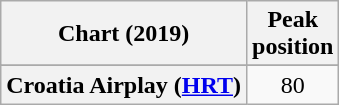<table class="wikitable sortable plainrowheaders" style="text-align:center">
<tr>
<th scope="col">Chart (2019)</th>
<th scope="col">Peak<br>position</th>
</tr>
<tr>
</tr>
<tr>
<th scope="row">Croatia Airplay (<a href='#'>HRT</a>)</th>
<td>80</td>
</tr>
</table>
